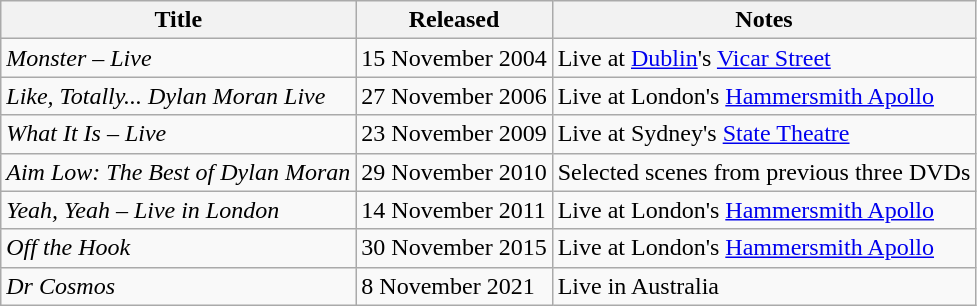<table class="wikitable sortable">
<tr>
<th>Title</th>
<th>Released</th>
<th>Notes</th>
</tr>
<tr>
<td><em>Monster – Live</em></td>
<td>15 November 2004</td>
<td>Live at <a href='#'>Dublin</a>'s <a href='#'>Vicar Street</a></td>
</tr>
<tr>
<td><em>Like, Totally... Dylan Moran Live</em></td>
<td>27 November 2006</td>
<td>Live at London's <a href='#'>Hammersmith Apollo</a></td>
</tr>
<tr>
<td><em>What It Is – Live</em></td>
<td>23 November 2009</td>
<td>Live at Sydney's <a href='#'>State Theatre</a></td>
</tr>
<tr>
<td><em>Aim Low: The Best of Dylan Moran</em></td>
<td>29 November 2010</td>
<td>Selected scenes from previous three DVDs</td>
</tr>
<tr>
<td><em>Yeah, Yeah – Live in London</em></td>
<td>14 November 2011</td>
<td>Live at London's <a href='#'>Hammersmith Apollo</a></td>
</tr>
<tr>
<td><em>Off the Hook</em></td>
<td>30 November 2015</td>
<td>Live at London's <a href='#'>Hammersmith Apollo</a></td>
</tr>
<tr>
<td><em>Dr Cosmos</em></td>
<td>8 November 2021</td>
<td>Live in Australia</td>
</tr>
</table>
